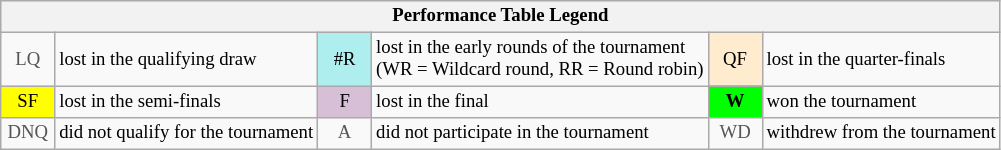<table class="wikitable" style="font-size:78%;">
<tr bgcolor="#efefef">
<th colspan="6">Performance Table Legend</th>
</tr>
<tr>
<td align="center" style="color:#555555;" width="30">LQ</td>
<td>lost in the qualifying draw</td>
<td align="center" style="background:#afeeee;">#R</td>
<td>lost in the early rounds of the tournament<br>(WR = Wildcard round, RR = Round robin)</td>
<td align="center" style="background:#ffebcd;">QF</td>
<td>lost in the quarter-finals</td>
</tr>
<tr>
<td align="center" style="background:yellow;">SF</td>
<td>lost in the semi-finals</td>
<td align="center" style="background:#D8BFD8;">F</td>
<td>lost in the final</td>
<td align="center" style="background:#00ff00;"><strong>W</strong></td>
<td>won the tournament</td>
</tr>
<tr>
<td align="center" style="color:#555555;" width="30">DNQ</td>
<td>did not qualify for the tournament</td>
<td align="center" style="color:#555555;" width="30">A</td>
<td>did not participate in the tournament</td>
<td align="center" style="color:#555555;" width="30">WD</td>
<td>withdrew from the tournament</td>
</tr>
</table>
